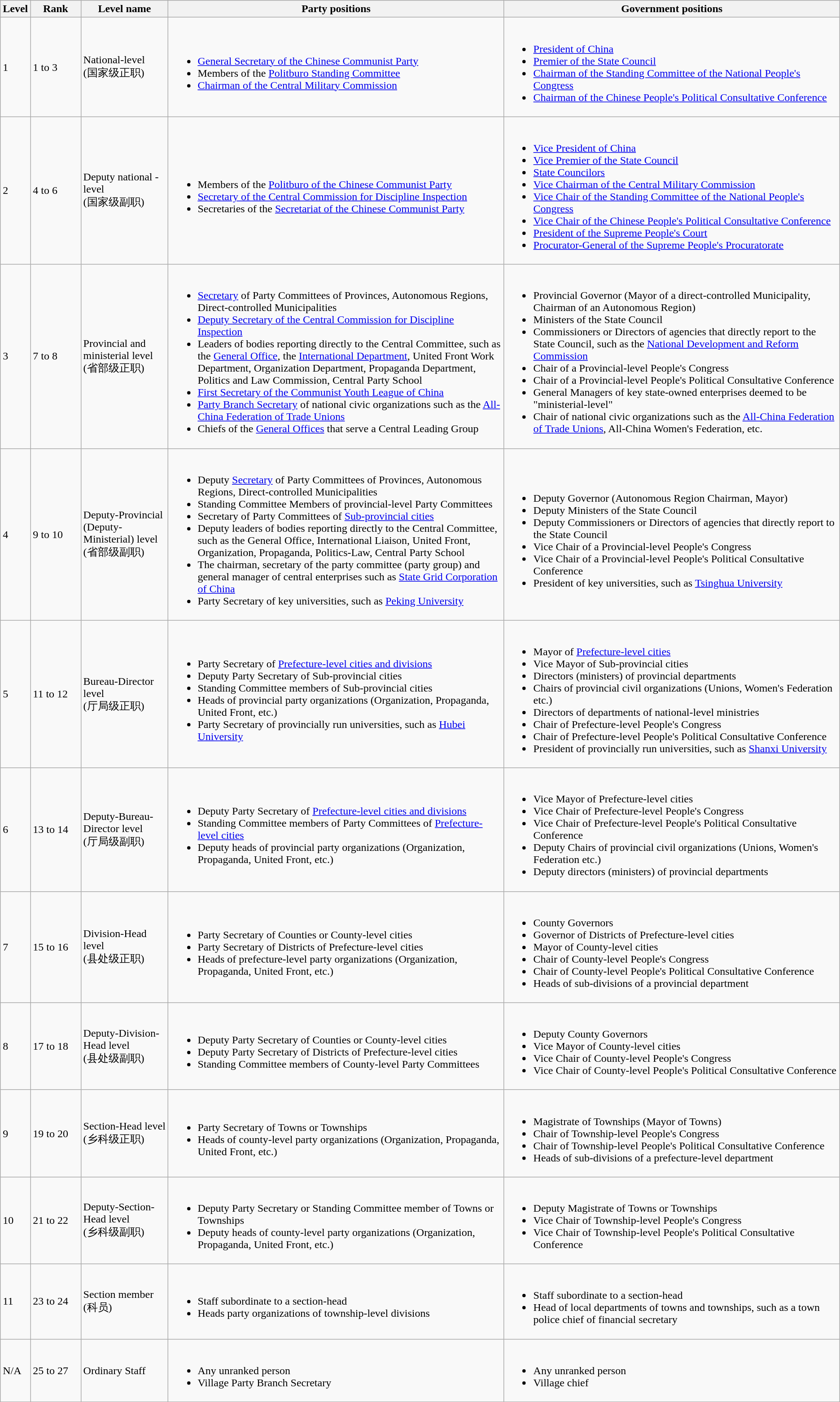<table class="wikitable">
<tr>
<th>Level</th>
<th width = 6%>Rank</th>
<th>Level name</th>
<th width = 40%>Party positions</th>
<th width = 40%>Government positions</th>
</tr>
<tr>
<td>1</td>
<td>1 to 3</td>
<td>National-level<br> (国家级正职)</td>
<td><br><ul><li><a href='#'>General Secretary of the Chinese Communist Party</a></li><li>Members of the <a href='#'>Politburo Standing Committee</a></li><li><a href='#'>Chairman of the Central Military Commission</a></li></ul></td>
<td><br><ul><li><a href='#'>President of China</a></li><li><a href='#'>Premier of the State Council</a></li><li><a href='#'>Chairman of the Standing Committee of the National People's Congress</a></li><li><a href='#'>Chairman of the Chinese People's Political Consultative Conference</a></li></ul></td>
</tr>
<tr>
<td>2</td>
<td>4 to 6</td>
<td>Deputy national -level<br> (国家级副职)</td>
<td><br><ul><li>Members of the <a href='#'>Politburo of the Chinese Communist Party</a></li><li><a href='#'>Secretary of the Central Commission for Discipline Inspection</a></li><li>Secretaries of the <a href='#'>Secretariat of the Chinese Communist Party</a></li></ul></td>
<td><br><ul><li><a href='#'>Vice President of China</a></li><li><a href='#'>Vice Premier of the State Council</a></li><li><a href='#'>State Councilors</a></li><li><a href='#'>Vice Chairman of the Central Military Commission</a></li><li><a href='#'>Vice Chair of the Standing Committee of the National People's Congress</a></li><li><a href='#'>Vice Chair of the Chinese People's Political Consultative Conference</a></li><li><a href='#'>President of the Supreme People's Court</a></li><li><a href='#'>Procurator-General of the Supreme People's Procuratorate</a></li></ul></td>
</tr>
<tr>
<td>3</td>
<td>7 to 8</td>
<td>Provincial and ministerial level <br> (省部级正职)</td>
<td><br><ul><li><a href='#'>Secretary</a> of Party Committees of Provinces, Autonomous Regions, Direct-controlled Municipalities</li><li><a href='#'>Deputy Secretary of the Central Commission for Discipline Inspection</a></li><li>Leaders of bodies reporting directly to the Central Committee, such as the <a href='#'>General Office</a>, the <a href='#'>International Department</a>, United Front Work Department, Organization Department, Propaganda Department, Politics and Law Commission, Central Party School</li><li><a href='#'>First Secretary of the Communist Youth League of China</a></li><li><a href='#'>Party Branch Secretary</a> of national civic organizations such as the <a href='#'>All-China Federation of Trade Unions</a></li><li>Chiefs of the <a href='#'>General Offices</a> that serve a Central Leading Group</li></ul></td>
<td><br><ul><li>Provincial Governor (Mayor of a direct-controlled Municipality, Chairman of an Autonomous Region)</li><li>Ministers of the State Council</li><li>Commissioners or Directors of agencies that directly report to the State Council, such as the <a href='#'>National Development and Reform Commission</a></li><li>Chair of a Provincial-level People's Congress</li><li>Chair of a Provincial-level People's Political Consultative Conference</li><li>General Managers of key state-owned enterprises deemed to be "ministerial-level"</li><li>Chair of national civic organizations such as the <a href='#'>All-China Federation of Trade Unions</a>, All-China Women's Federation, etc.</li></ul></td>
</tr>
<tr>
<td>4</td>
<td>9 to 10</td>
<td>Deputy-Provincial (Deputy-Ministerial) level <br> (省部级副职)</td>
<td><br><ul><li>Deputy <a href='#'>Secretary</a> of Party Committees of Provinces, Autonomous Regions, Direct-controlled Municipalities</li><li>Standing Committee Members of provincial-level Party Committees</li><li>Secretary of Party Committees of <a href='#'>Sub-provincial cities</a></li><li>Deputy leaders of bodies reporting directly to the Central Committee, such as the General Office, International Liaison, United Front, Organization, Propaganda, Politics-Law, Central Party School</li><li>The chairman, secretary of the party committee (party group) and general manager of central enterprises such as <a href='#'>State Grid Corporation of China</a></li><li>Party Secretary of key universities, such as <a href='#'>Peking University</a></li></ul></td>
<td><br><ul><li>Deputy Governor (Autonomous Region Chairman, Mayor)</li><li>Deputy Ministers of the State Council</li><li>Deputy Commissioners or Directors of agencies that directly report to the State Council</li><li>Vice Chair of a Provincial-level People's Congress</li><li>Vice Chair of a Provincial-level People's Political Consultative Conference</li><li>President of key universities, such as <a href='#'>Tsinghua University</a></li></ul></td>
</tr>
<tr>
<td>5</td>
<td>11 to 12</td>
<td>Bureau-Director level <br> (厅局级正职)</td>
<td><br><ul><li>Party Secretary of <a href='#'>Prefecture-level cities and divisions</a></li><li>Deputy Party Secretary of Sub-provincial cities</li><li>Standing Committee members of Sub-provincial cities</li><li>Heads of provincial party organizations (Organization, Propaganda, United Front, etc.)</li><li>Party Secretary of provincially run universities, such as <a href='#'>Hubei University</a></li></ul></td>
<td><br><ul><li>Mayor of <a href='#'>Prefecture-level cities</a></li><li>Vice Mayor of Sub-provincial cities</li><li>Directors (ministers) of provincial departments</li><li>Chairs of provincial civil organizations (Unions, Women's Federation etc.)</li><li>Directors of departments of national-level ministries</li><li>Chair of Prefecture-level People's Congress</li><li>Chair of Prefecture-level People's Political Consultative Conference</li><li>President of provincially run universities, such as <a href='#'>Shanxi University</a></li></ul></td>
</tr>
<tr>
<td>6</td>
<td>13 to 14</td>
<td>Deputy-Bureau-Director level <br> (厅局级副职)</td>
<td><br><ul><li>Deputy Party Secretary of <a href='#'>Prefecture-level cities and divisions</a></li><li>Standing Committee members of Party Committees of <a href='#'>Prefecture-level cities</a></li><li>Deputy heads of provincial party organizations (Organization, Propaganda, United Front, etc.)</li></ul></td>
<td><br><ul><li>Vice Mayor of Prefecture-level cities</li><li>Vice Chair of Prefecture-level People's Congress</li><li>Vice Chair of Prefecture-level People's Political Consultative Conference</li><li>Deputy Chairs of provincial civil organizations (Unions, Women's Federation etc.)</li><li>Deputy directors (ministers) of provincial departments</li></ul></td>
</tr>
<tr>
<td>7</td>
<td>15 to 16</td>
<td>Division-Head level <br> (县处级正职)</td>
<td><br><ul><li>Party Secretary of Counties or County-level cities</li><li>Party Secretary of Districts of Prefecture-level cities</li><li>Heads of prefecture-level party organizations (Organization, Propaganda, United Front, etc.)</li></ul></td>
<td><br><ul><li>County Governors</li><li>Governor of Districts of Prefecture-level cities</li><li>Mayor of County-level cities</li><li>Chair of County-level People's Congress</li><li>Chair of County-level People's Political Consultative Conference</li><li>Heads of sub-divisions of a provincial department</li></ul></td>
</tr>
<tr>
<td>8</td>
<td>17 to 18</td>
<td>Deputy-Division-Head level <br> (县处级副职)</td>
<td><br><ul><li>Deputy Party Secretary of Counties or County-level cities</li><li>Deputy Party Secretary of Districts of Prefecture-level cities</li><li>Standing Committee members of County-level Party Committees</li></ul></td>
<td><br><ul><li>Deputy County Governors</li><li>Vice Mayor of County-level cities</li><li>Vice Chair of County-level People's Congress</li><li>Vice Chair of County-level People's Political Consultative Conference</li></ul></td>
</tr>
<tr>
<td>9</td>
<td>19 to 20</td>
<td>Section-Head level <br> (乡科级正职)</td>
<td><br><ul><li>Party Secretary of Towns or Townships</li><li>Heads of county-level party organizations (Organization, Propaganda, United Front, etc.)</li></ul></td>
<td><br><ul><li>Magistrate of Townships (Mayor of Towns)</li><li>Chair of Township-level People's Congress</li><li>Chair of Township-level People's Political Consultative Conference</li><li>Heads of sub-divisions of a prefecture-level department</li></ul></td>
</tr>
<tr>
<td>10</td>
<td>21 to 22</td>
<td>Deputy-Section-Head level <br> (乡科级副职)</td>
<td><br><ul><li>Deputy Party Secretary or Standing Committee member of Towns or Townships</li><li>Deputy heads of county-level party organizations (Organization, Propaganda, United Front, etc.)</li></ul></td>
<td><br><ul><li>Deputy Magistrate of Towns or Townships</li><li>Vice Chair of Township-level People's Congress</li><li>Vice Chair of Township-level People's Political Consultative Conference</li></ul></td>
</tr>
<tr>
<td>11</td>
<td>23 to 24</td>
<td>Section member <br> (科员)</td>
<td><br><ul><li>Staff subordinate to a section-head</li><li>Heads party organizations of township-level divisions</li></ul></td>
<td><br><ul><li>Staff subordinate to a section-head</li><li>Head of local departments of towns and townships, such as a town police chief of financial secretary</li></ul></td>
</tr>
<tr>
<td>N/A</td>
<td>25 to 27</td>
<td>Ordinary Staff</td>
<td><br><ul><li>Any unranked person</li><li>Village Party Branch Secretary</li></ul></td>
<td><br><ul><li>Any unranked person</li><li>Village chief</li></ul></td>
</tr>
</table>
